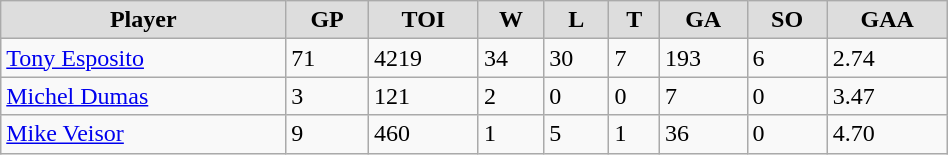<table class="wikitable" width="50%">
<tr align="center"  bgcolor="#dddddd">
<td><strong>Player</strong></td>
<td><strong>GP</strong></td>
<td><strong>TOI</strong></td>
<td><strong>W</strong></td>
<td><strong>L</strong></td>
<td><strong>T</strong></td>
<td><strong>GA</strong></td>
<td><strong>SO</strong></td>
<td><strong>GAA</strong></td>
</tr>
<tr>
<td><a href='#'>Tony Esposito</a></td>
<td>71</td>
<td>4219</td>
<td>34</td>
<td>30</td>
<td>7</td>
<td>193</td>
<td>6</td>
<td>2.74</td>
</tr>
<tr>
<td><a href='#'>Michel Dumas</a></td>
<td>3</td>
<td>121</td>
<td>2</td>
<td>0</td>
<td>0</td>
<td>7</td>
<td>0</td>
<td>3.47</td>
</tr>
<tr>
<td><a href='#'>Mike Veisor</a></td>
<td>9</td>
<td>460</td>
<td>1</td>
<td>5</td>
<td>1</td>
<td>36</td>
<td>0</td>
<td>4.70</td>
</tr>
</table>
